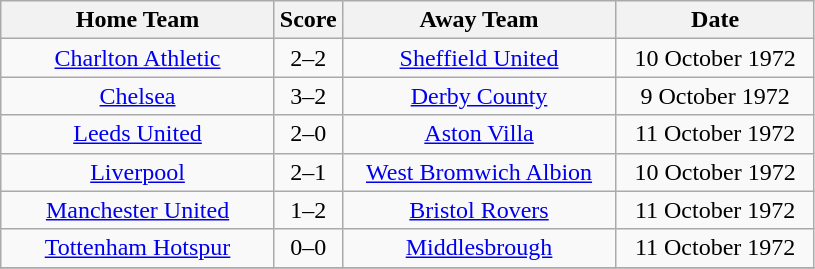<table class="wikitable" style="text-align:center;">
<tr>
<th width=175>Home Team</th>
<th width=20>Score</th>
<th width=175>Away Team</th>
<th width=125>Date</th>
</tr>
<tr>
<td><a href='#'>Charlton Athletic</a></td>
<td>2–2</td>
<td><a href='#'>Sheffield United</a></td>
<td>10 October 1972</td>
</tr>
<tr>
<td><a href='#'>Chelsea</a></td>
<td>3–2</td>
<td><a href='#'>Derby County</a></td>
<td>9 October 1972</td>
</tr>
<tr>
<td><a href='#'>Leeds United</a></td>
<td>2–0</td>
<td><a href='#'>Aston Villa</a></td>
<td>11 October 1972</td>
</tr>
<tr>
<td><a href='#'>Liverpool</a></td>
<td>2–1</td>
<td><a href='#'>West Bromwich Albion</a></td>
<td>10 October 1972</td>
</tr>
<tr>
<td><a href='#'>Manchester United</a></td>
<td>1–2</td>
<td><a href='#'>Bristol Rovers</a></td>
<td>11 October 1972</td>
</tr>
<tr>
<td><a href='#'>Tottenham Hotspur</a></td>
<td>0–0</td>
<td><a href='#'>Middlesbrough</a></td>
<td>11 October 1972</td>
</tr>
<tr>
</tr>
</table>
